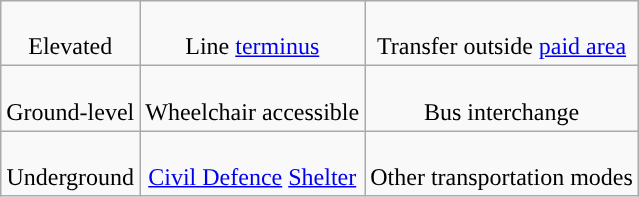<table class=wikitable>
<tr>
<td align=center><br>Elevated</td>
<td align=center> <br>Line <a href='#'>terminus</a></td>
<td align=center><br>Transfer outside <a href='#'>paid area</a></td>
</tr>
<tr>
<td align=center><br>Ground-level</td>
<td style='border-style:none none none none;text-align:center'><br>Wheelchair accessible</td>
<td align=center><br>Bus interchange</td>
</tr>
<tr>
<td align=center><br>Underground</td>
<td align=center><br><a href='#'>Civil Defence</a> <a href='#'>Shelter</a></td>
<td align=center>     <br>Other transportation modes</td>
</tr>
</table>
